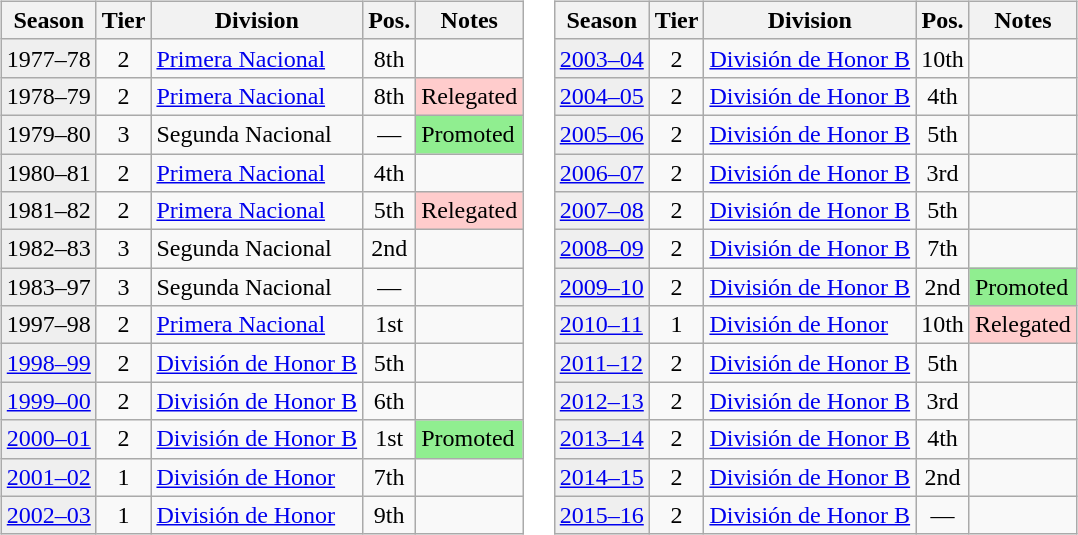<table>
<tr>
<td valign="top" width=0%><br><table class="wikitable">
<tr>
<th>Season</th>
<th>Tier</th>
<th>Division</th>
<th>Pos.</th>
<th>Notes</th>
</tr>
<tr>
<td style="background:#efefef;">1977–78</td>
<td align="center">2</td>
<td><a href='#'>Primera Nacional</a></td>
<td align="center">8th</td>
<td></td>
</tr>
<tr>
<td style="background:#efefef;">1978–79</td>
<td align="center">2</td>
<td><a href='#'>Primera Nacional</a></td>
<td align="center">8th</td>
<td style="background:#ffcccc">Relegated</td>
</tr>
<tr>
<td style="background:#efefef;">1979–80</td>
<td align="center">3</td>
<td>Segunda Nacional</td>
<td align="center">—</td>
<td style="background:#90EE90">Promoted</td>
</tr>
<tr>
<td style="background:#efefef;">1980–81</td>
<td align="center">2</td>
<td><a href='#'>Primera Nacional</a></td>
<td align="center">4th</td>
<td></td>
</tr>
<tr>
<td style="background:#efefef;">1981–82</td>
<td align="center">2</td>
<td><a href='#'>Primera Nacional</a></td>
<td align="center">5th</td>
<td style="background:#ffcccc">Relegated</td>
</tr>
<tr>
<td style="background:#efefef;">1982–83</td>
<td align="center">3</td>
<td>Segunda Nacional</td>
<td align="center">2nd</td>
<td></td>
</tr>
<tr>
<td style="background:#efefef;">1983–97</td>
<td align="center">3</td>
<td>Segunda Nacional</td>
<td align="center">—</td>
<td></td>
</tr>
<tr>
<td style="background:#efefef;">1997–98</td>
<td align="center">2</td>
<td><a href='#'>Primera Nacional</a></td>
<td align="center">1st</td>
<td></td>
</tr>
<tr>
<td style="background:#efefef;"><a href='#'>1998–99</a></td>
<td align="center">2</td>
<td><a href='#'>División de Honor B</a></td>
<td align="center">5th</td>
<td></td>
</tr>
<tr>
<td style="background:#efefef;"><a href='#'>1999–00</a></td>
<td align="center">2</td>
<td><a href='#'>División de Honor B</a></td>
<td align="center">6th</td>
<td></td>
</tr>
<tr>
<td style="background:#efefef;"><a href='#'>2000–01</a></td>
<td align="center">2</td>
<td><a href='#'>División de Honor B</a></td>
<td align="center">1st</td>
<td style="background:#90EE90">Promoted</td>
</tr>
<tr>
<td style="background:#efefef;"><a href='#'>2001–02</a></td>
<td align="center">1</td>
<td><a href='#'>División de Honor</a></td>
<td align="center">7th</td>
<td></td>
</tr>
<tr>
<td style="background:#efefef;"><a href='#'>2002–03</a></td>
<td align="center">1</td>
<td><a href='#'>División de Honor</a></td>
<td align="center">9th</td>
<td></td>
</tr>
</table>
</td>
<td valign="top" width=0%><br><table class="wikitable">
<tr>
<th>Season</th>
<th>Tier</th>
<th>Division</th>
<th>Pos.</th>
<th>Notes</th>
</tr>
<tr>
<td style="background:#efefef;"><a href='#'>2003–04</a></td>
<td align="center">2</td>
<td><a href='#'>División de Honor B</a></td>
<td align="center">10th</td>
<td></td>
</tr>
<tr>
<td style="background:#efefef;"><a href='#'>2004–05</a></td>
<td align="center">2</td>
<td><a href='#'>División de Honor B</a></td>
<td align="center">4th</td>
<td></td>
</tr>
<tr>
<td style="background:#efefef;"><a href='#'>2005–06</a></td>
<td align="center">2</td>
<td><a href='#'>División de Honor B</a></td>
<td align="center">5th</td>
<td></td>
</tr>
<tr>
<td style="background:#efefef;"><a href='#'>2006–07</a></td>
<td align="center">2</td>
<td><a href='#'>División de Honor B</a></td>
<td align="center">3rd</td>
<td></td>
</tr>
<tr>
<td style="background:#efefef;"><a href='#'>2007–08</a></td>
<td align="center">2</td>
<td><a href='#'>División de Honor B</a></td>
<td align="center">5th</td>
<td></td>
</tr>
<tr>
<td style="background:#efefef;"><a href='#'>2008–09</a></td>
<td align="center">2</td>
<td><a href='#'>División de Honor B</a></td>
<td align="center">7th</td>
<td></td>
</tr>
<tr>
<td style="background:#efefef;"><a href='#'>2009–10</a></td>
<td align="center">2</td>
<td><a href='#'>División de Honor B</a></td>
<td align="center">2nd</td>
<td style="background:#90EE90">Promoted</td>
</tr>
<tr>
<td style="background:#efefef;"><a href='#'>2010–11</a></td>
<td align="center">1</td>
<td><a href='#'>División de Honor</a></td>
<td align="center">10th</td>
<td style="background:#ffcccc">Relegated</td>
</tr>
<tr>
<td style="background:#efefef;"><a href='#'>2011–12</a></td>
<td align="center">2</td>
<td><a href='#'>División de Honor B</a></td>
<td align="center">5th</td>
<td></td>
</tr>
<tr>
<td style="background:#efefef;"><a href='#'>2012–13</a></td>
<td align="center">2</td>
<td><a href='#'>División de Honor B</a></td>
<td align="center">3rd</td>
<td></td>
</tr>
<tr>
<td style="background:#efefef;"><a href='#'>2013–14</a></td>
<td align="center">2</td>
<td><a href='#'>División de Honor B</a></td>
<td align="center">4th</td>
<td></td>
</tr>
<tr>
<td style="background:#efefef;"><a href='#'>2014–15</a></td>
<td align="center">2</td>
<td><a href='#'>División de Honor B</a></td>
<td align="center">2nd</td>
<td></td>
</tr>
<tr>
<td style="background:#efefef;"><a href='#'>2015–16</a></td>
<td align="center">2</td>
<td><a href='#'>División de Honor B</a></td>
<td align="center">—</td>
<td></td>
</tr>
</table>
</td>
</tr>
</table>
